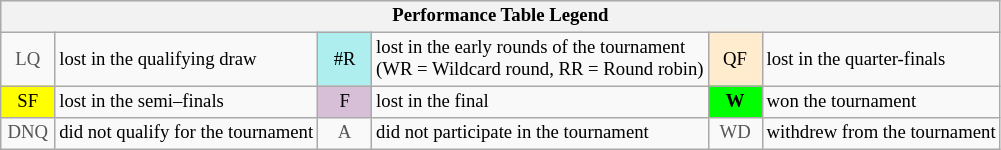<table class="wikitable" style="font-size:78%;">
<tr bgcolor="#efefef">
<th colspan="6">Performance Table Legend</th>
</tr>
<tr>
<td align="center" style="color:#555555;" width="30">LQ</td>
<td>lost in the qualifying draw</td>
<td align="center" style="background:#afeeee;">#R</td>
<td>lost in the early rounds of the tournament<br>(WR = Wildcard round, RR = Round robin)</td>
<td align="center" style="background:#ffebcd;">QF</td>
<td>lost in the quarter-finals</td>
</tr>
<tr>
<td align="center" style="background:yellow;">SF</td>
<td>lost in the semi–finals</td>
<td align="center" style="background:#D8BFD8;">F</td>
<td>lost in the final</td>
<td align="center" style="background:#00ff00;"><strong>W</strong></td>
<td>won the tournament</td>
</tr>
<tr>
<td align="center" style="color:#555555;" width="30">DNQ</td>
<td>did not qualify for the tournament</td>
<td align="center" style="color:#555555;" width="30">A</td>
<td>did not participate in the tournament</td>
<td align="center" style="color:#555555;" width="30">WD</td>
<td>withdrew from the tournament</td>
</tr>
</table>
